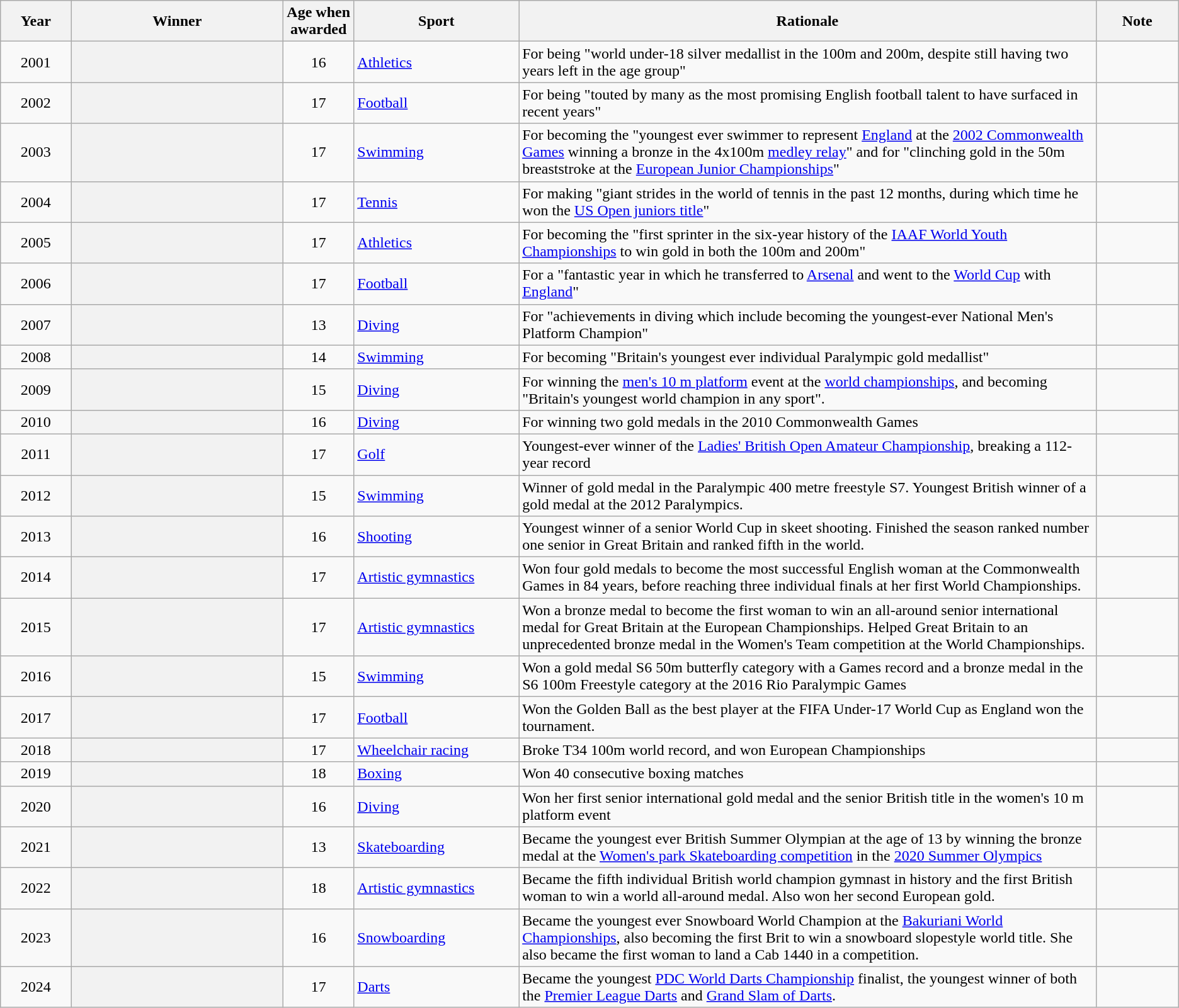<table class="sortable plainrowheaders wikitable">
<tr>
<th scope=col width=6%>Year</th>
<th scope=col width=18%>Winner</th>
<th scope=col width=6%>Age when awarded</th>
<th scope=col width=14%>Sport</th>
<th scope=col width=49%>Rationale</th>
<th scope=col class="unsortable">Note</th>
</tr>
<tr>
<td align=center>2001</td>
<th scope=row></th>
<td align=center>16</td>
<td><a href='#'>Athletics</a></td>
<td>For being "world under-18 silver medallist in the 100m and 200m, despite still having two years left in the age group"</td>
<td align=center></td>
</tr>
<tr>
<td align=center>2002</td>
<th scope=row></th>
<td align=center>17</td>
<td><a href='#'>Football</a></td>
<td>For being "touted by many as the most promising English football talent to have surfaced in recent years"</td>
<td align=center></td>
</tr>
<tr>
<td align=center>2003</td>
<th scope=row></th>
<td align=center>17</td>
<td><a href='#'>Swimming</a></td>
<td>For becoming the "youngest ever swimmer to represent <a href='#'>England</a> at the <a href='#'>2002 Commonwealth Games</a> winning a bronze in the 4x100m <a href='#'>medley relay</a>" and for "clinching gold in the 50m breaststroke at the <a href='#'>European Junior Championships</a>"</td>
<td align=center></td>
</tr>
<tr>
<td align=center>2004</td>
<th scope=row></th>
<td align=center>17</td>
<td><a href='#'>Tennis</a></td>
<td>For making "giant strides in the world of tennis in the past 12 months, during which time he won the <a href='#'>US Open juniors title</a>"</td>
<td align=center></td>
</tr>
<tr>
<td align=center>2005</td>
<th scope=row></th>
<td align=center>17</td>
<td><a href='#'>Athletics</a></td>
<td>For becoming the "first sprinter in the six-year history of the <a href='#'>IAAF World Youth Championships</a> to win gold in both the 100m and 200m"</td>
<td align=center></td>
</tr>
<tr>
<td align=center>2006</td>
<th scope=row></th>
<td align=center>17</td>
<td><a href='#'>Football</a></td>
<td>For a "fantastic year in which he transferred to <a href='#'>Arsenal</a> and went to the <a href='#'>World Cup</a> with <a href='#'>England</a>"</td>
<td align=center></td>
</tr>
<tr>
<td align=center>2007</td>
<th scope=row></th>
<td align=center>13</td>
<td><a href='#'>Diving</a></td>
<td>For "achievements in diving which include becoming the youngest-ever National Men's Platform Champion"</td>
<td align=center></td>
</tr>
<tr>
<td align=center>2008</td>
<th scope=row></th>
<td align=center>14</td>
<td><a href='#'>Swimming</a></td>
<td>For becoming "Britain's youngest ever individual Paralympic gold medallist"</td>
<td align=center></td>
</tr>
<tr>
<td align=center>2009</td>
<th scope=row></th>
<td align=center>15</td>
<td><a href='#'>Diving</a></td>
<td>For winning the <a href='#'>men's 10 m platform</a> event at the <a href='#'>world championships</a>, and becoming "Britain's youngest world champion in any sport".</td>
<td align=center></td>
</tr>
<tr>
<td align=center>2010</td>
<th scope=row></th>
<td align=center>16</td>
<td><a href='#'>Diving</a></td>
<td>For winning two gold medals in the 2010 Commonwealth Games</td>
<td align=center></td>
</tr>
<tr>
<td align=center>2011</td>
<th scope=row></th>
<td align=center>17</td>
<td><a href='#'>Golf</a></td>
<td>Youngest-ever winner of the <a href='#'>Ladies' British Open Amateur Championship</a>, breaking a 112-year record</td>
<td align=center></td>
</tr>
<tr>
<td align=center>2012</td>
<th scope=row></th>
<td align=center>15</td>
<td><a href='#'>Swimming</a></td>
<td>Winner of gold medal in the Paralympic 400 metre freestyle S7. Youngest British winner of a gold medal at the 2012 Paralympics.</td>
<td align=center></td>
</tr>
<tr>
<td align=center>2013</td>
<th scope=row></th>
<td align=center>16</td>
<td><a href='#'>Shooting</a></td>
<td>Youngest winner of a senior World Cup in skeet shooting. Finished the season ranked number one senior in Great Britain and ranked fifth in the world.</td>
<td align=center></td>
</tr>
<tr>
<td align=center>2014</td>
<th scope=row></th>
<td align=center>17</td>
<td><a href='#'>Artistic gymnastics</a></td>
<td>Won four gold medals to become the most successful English woman at the Commonwealth Games in 84 years, before reaching three individual finals at her first World Championships.</td>
<td align=center></td>
</tr>
<tr>
<td align=center>2015</td>
<th scope=row></th>
<td align=center>17</td>
<td><a href='#'>Artistic gymnastics</a></td>
<td>Won a bronze medal to become the first woman to win an all-around senior international medal for Great Britain at the European Championships. Helped Great Britain to an unprecedented bronze medal in the Women's Team competition at the World Championships.</td>
<td align=center></td>
</tr>
<tr>
<td align=center>2016</td>
<th scope=row></th>
<td align=center>15</td>
<td><a href='#'>Swimming</a></td>
<td>Won a gold medal S6 50m butterfly category with a Games record and a bronze medal in the S6 100m Freestyle category at the 2016 Rio Paralympic Games</td>
<td align=center></td>
</tr>
<tr>
<td align=center>2017</td>
<th scope=row></th>
<td align=center>17</td>
<td><a href='#'>Football</a></td>
<td>Won the Golden Ball as the best player at the FIFA Under-17 World Cup as England won the tournament.</td>
<td><blockquote></blockquote></td>
</tr>
<tr>
<td align=center>2018</td>
<th scope=row></th>
<td align=center>17</td>
<td><a href='#'>Wheelchair racing</a></td>
<td>Broke T34 100m world record, and won European Championships</td>
<td align=center></td>
</tr>
<tr>
<td align=center>2019</td>
<th scope=row></th>
<td align=center>18</td>
<td><a href='#'>Boxing</a></td>
<td>Won 40 consecutive boxing matches</td>
<td align=center></td>
</tr>
<tr>
<td align=center>2020</td>
<th scope=row></th>
<td align=center>16</td>
<td><a href='#'>Diving</a></td>
<td>Won her first senior international gold medal and the senior British title in the women's 10 m platform event</td>
<td align=center></td>
</tr>
<tr>
<td align=center>2021</td>
<th scope=row></th>
<td align=center>13</td>
<td><a href='#'>Skateboarding</a></td>
<td>Became the youngest ever British Summer Olympian at the age of 13 by winning the bronze medal at the <a href='#'>Women's park Skateboarding competition</a> in the <a href='#'>2020 Summer Olympics</a></td>
<td align=center></td>
</tr>
<tr>
<td align=center>2022</td>
<th scope=row></th>
<td align=center>18</td>
<td><a href='#'>Artistic gymnastics</a></td>
<td>Became the fifth individual British world champion gymnast in history and the first British woman to win a world all-around medal. Also won her second European gold.</td>
<td align=center></td>
</tr>
<tr>
<td align=center>2023</td>
<th scope=row></th>
<td align=center>16</td>
<td><a href='#'>Snowboarding</a></td>
<td>Became the youngest ever Snowboard World Champion at the <a href='#'>Bakuriani World Championships</a>, also becoming the first Brit to win a snowboard slopestyle world title. She also became the first woman to land a Cab 1440 in a competition.</td>
<td align=center></td>
</tr>
<tr>
<td align=center>2024</td>
<th scope=row></th>
<td align=center>17</td>
<td><a href='#'>Darts</a></td>
<td>Became the youngest <a href='#'>PDC World Darts Championship</a> finalist, the youngest winner of both the <a href='#'>Premier League Darts</a> and <a href='#'>Grand Slam of Darts</a>.</td>
<td align=center></td>
</tr>
</table>
